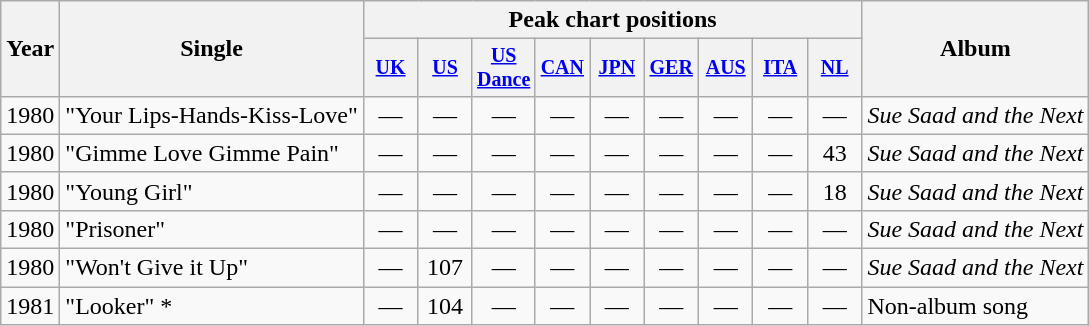<table class="wikitable" style="text-align:center;">
<tr>
<th rowspan="2">Year</th>
<th rowspan="2">Single</th>
<th colspan="9">Peak chart positions</th>
<th rowspan="2">Album</th>
</tr>
<tr style="font-size:smaller;">
<th width="30"><a href='#'>UK</a></th>
<th width="30"><a href='#'>US</a></th>
<th width="30"><a href='#'>US Dance</a></th>
<th width="30"><a href='#'>CAN</a></th>
<th width="30"><a href='#'>JPN</a></th>
<th width="30"><a href='#'>GER</a></th>
<th width="30"><a href='#'>AUS</a></th>
<th width="30"><a href='#'>ITA</a></th>
<th width="30"><a href='#'>NL</a></th>
</tr>
<tr>
<td>1980</td>
<td align="left">"Your Lips-Hands-Kiss-Love"</td>
<td>—</td>
<td>—</td>
<td>—</td>
<td>—</td>
<td>—</td>
<td>—</td>
<td>—</td>
<td>—</td>
<td>—</td>
<td align="left"><em>Sue Saad and the Next</em></td>
</tr>
<tr>
<td>1980</td>
<td align="left">"Gimme Love Gimme Pain"</td>
<td>—</td>
<td>—</td>
<td>—</td>
<td>—</td>
<td>—</td>
<td>—</td>
<td>—</td>
<td>—</td>
<td>43</td>
<td align="left"><em>Sue Saad and the Next</em></td>
</tr>
<tr>
<td>1980</td>
<td align="left">"Young Girl"</td>
<td>—</td>
<td>—</td>
<td>—</td>
<td>—</td>
<td>—</td>
<td>—</td>
<td>—</td>
<td>—</td>
<td>18</td>
<td align="left"><em>Sue Saad and the Next</em></td>
</tr>
<tr>
<td>1980</td>
<td align="left">"Prisoner"</td>
<td>—</td>
<td>—</td>
<td>—</td>
<td>—</td>
<td>—</td>
<td>—</td>
<td>—</td>
<td>—</td>
<td>—</td>
<td align="left"><em>Sue Saad and the Next</em></td>
</tr>
<tr>
<td>1980</td>
<td align="left">"Won't Give it Up"</td>
<td>—</td>
<td>107</td>
<td>—</td>
<td>—</td>
<td>—</td>
<td>—</td>
<td>—</td>
<td>—</td>
<td>—</td>
<td align="left"><em>Sue Saad and the Next</em></td>
</tr>
<tr>
<td>1981</td>
<td align="left">"Looker" *</td>
<td>—</td>
<td>104</td>
<td>—</td>
<td>—</td>
<td>—</td>
<td>—</td>
<td>—</td>
<td>—</td>
<td>—</td>
<td align="left">Non-album song</td>
</tr>
</table>
